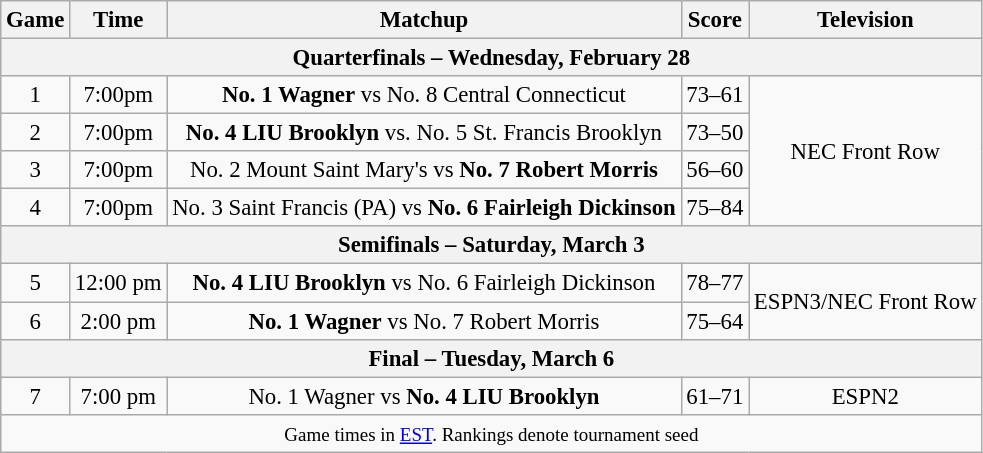<table class="wikitable" style="font-size: 95%;text-align:center">
<tr>
<th>Game</th>
<th>Time</th>
<th>Matchup</th>
<th>Score</th>
<th>Television</th>
</tr>
<tr>
<th colspan=5>Quarterfinals – Wednesday, February 28</th>
</tr>
<tr>
<td>1</td>
<td>7:00pm</td>
<td><strong>No. 1 Wagner</strong> vs No. 8 Central Connecticut</td>
<td>73–61</td>
<td rowspan=4>NEC Front Row</td>
</tr>
<tr>
<td>2</td>
<td>7:00pm</td>
<td><strong>No. 4 LIU Brooklyn</strong> vs. No. 5 St. Francis Brooklyn</td>
<td>73–50</td>
</tr>
<tr>
<td>3</td>
<td>7:00pm</td>
<td>No. 2 Mount Saint Mary's vs <strong>No. 7 Robert Morris</strong></td>
<td>56–60</td>
</tr>
<tr>
<td>4</td>
<td>7:00pm</td>
<td>No. 3 Saint Francis (PA) vs <strong>No. 6 Fairleigh Dickinson</strong></td>
<td>75–84</td>
</tr>
<tr>
<th colspan=5>Semifinals – Saturday, March 3</th>
</tr>
<tr>
<td>5</td>
<td>12:00 pm</td>
<td><strong>No. 4 LIU Brooklyn</strong> vs No. 6 Fairleigh Dickinson</td>
<td>78–77</td>
<td rowspan=2>ESPN3/NEC Front Row</td>
</tr>
<tr>
<td>6</td>
<td>2:00 pm</td>
<td><strong>No. 1 Wagner</strong> vs No. 7 Robert Morris</td>
<td>75–64</td>
</tr>
<tr>
<th colspan=5>Final – Tuesday, March 6</th>
</tr>
<tr>
<td>7</td>
<td>7:00 pm</td>
<td>No. 1 Wagner vs <strong>No. 4 LIU Brooklyn</strong></td>
<td>61–71</td>
<td>ESPN2</td>
</tr>
<tr>
<td colspan=5><small>Game times in <a href='#'>EST</a>. Rankings denote tournament seed</small></td>
</tr>
</table>
